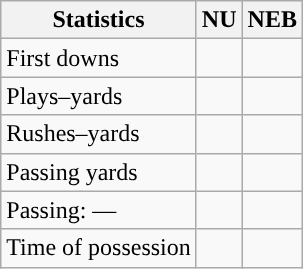<table class="wikitable" style="float:left">
<tr>
<th>Statistics</th>
<th>NU</th>
<th>NEB</th>
</tr>
<tr>
<td>First downs</td>
<td></td>
<td></td>
</tr>
<tr>
<td>Plays–yards</td>
<td></td>
<td></td>
</tr>
<tr>
<td>Rushes–yards</td>
<td></td>
<td></td>
</tr>
<tr>
<td>Passing yards</td>
<td></td>
<td></td>
</tr>
<tr>
<td>Passing: ––</td>
<td></td>
<td></td>
</tr>
<tr>
<td>Time of possession</td>
<td></td>
<td></td>
</tr>
</table>
